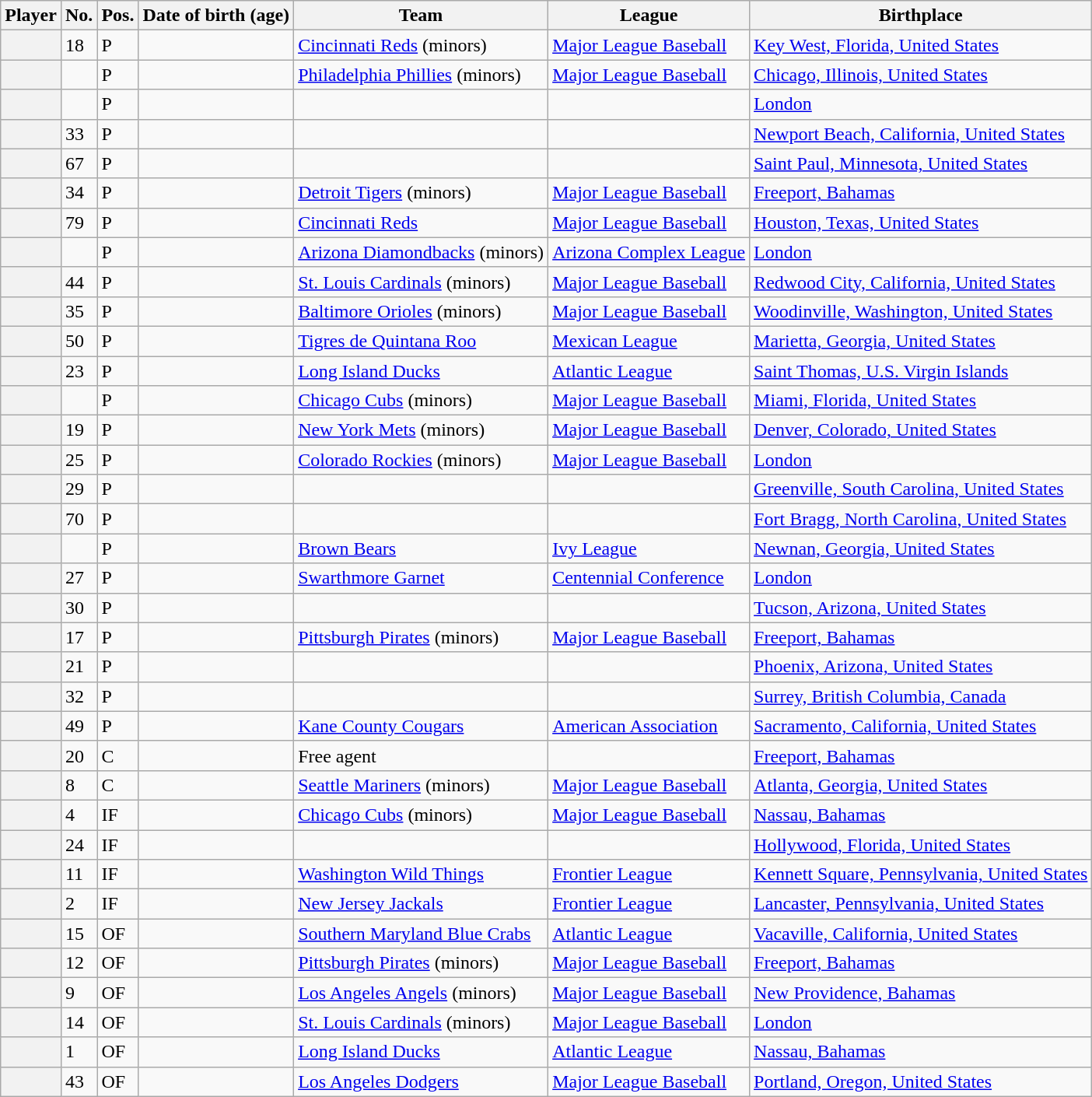<table class="wikitable sortable plainrowheaders" style="white-space:nowrap;">
<tr>
<th scope="col">Player</th>
<th scope="col">No.</th>
<th scope="col">Pos.</th>
<th scope="col">Date of birth (age)</th>
<th scope="col">Team</th>
<th scope="col">League</th>
<th scope="col">Birthplace</th>
</tr>
<tr>
<th scope="row"></th>
<td>18</td>
<td>P</td>
<td></td>
<td> <a href='#'>Cincinnati Reds</a> (minors)</td>
<td><a href='#'>Major League Baseball</a></td>
<td> <a href='#'>Key West, Florida, United States</a></td>
</tr>
<tr>
<th scope="row"></th>
<td></td>
<td>P</td>
<td></td>
<td> <a href='#'>Philadelphia Phillies</a> (minors)</td>
<td><a href='#'>Major League Baseball</a></td>
<td> <a href='#'>Chicago, Illinois, United States</a></td>
</tr>
<tr>
<th scope="row"></th>
<td></td>
<td>P</td>
<td></td>
<td></td>
<td></td>
<td> <a href='#'>London</a></td>
</tr>
<tr>
<th scope="row"></th>
<td>33</td>
<td>P</td>
<td></td>
<td></td>
<td></td>
<td> <a href='#'>Newport Beach, California, United States</a></td>
</tr>
<tr>
<th scope="row"></th>
<td>67</td>
<td>P</td>
<td></td>
<td></td>
<td></td>
<td> <a href='#'>Saint Paul, Minnesota, United States</a></td>
</tr>
<tr>
<th scope="row"></th>
<td>34</td>
<td>P</td>
<td></td>
<td> <a href='#'>Detroit Tigers</a> (minors)</td>
<td><a href='#'>Major League Baseball</a></td>
<td> <a href='#'>Freeport, Bahamas</a></td>
</tr>
<tr>
<th scope="row"></th>
<td>79</td>
<td>P</td>
<td></td>
<td> <a href='#'>Cincinnati Reds</a></td>
<td><a href='#'>Major League Baseball</a></td>
<td> <a href='#'>Houston, Texas, United States</a></td>
</tr>
<tr>
<th scope="row"></th>
<td></td>
<td>P</td>
<td></td>
<td> <a href='#'>Arizona Diamondbacks</a> (minors)</td>
<td><a href='#'>Arizona Complex League</a></td>
<td> <a href='#'>London</a></td>
</tr>
<tr>
<th scope="row"></th>
<td>44</td>
<td>P</td>
<td></td>
<td> <a href='#'>St. Louis Cardinals</a> (minors)</td>
<td><a href='#'>Major League Baseball</a></td>
<td> <a href='#'>Redwood City, California, United States</a></td>
</tr>
<tr>
<th scope="row"></th>
<td>35</td>
<td>P</td>
<td></td>
<td> <a href='#'>Baltimore Orioles</a> (minors)</td>
<td><a href='#'>Major League Baseball</a></td>
<td> <a href='#'>Woodinville, Washington, United States</a></td>
</tr>
<tr>
<th scope="row"></th>
<td>50</td>
<td>P</td>
<td></td>
<td> <a href='#'>Tigres de Quintana Roo</a></td>
<td><a href='#'>Mexican League</a></td>
<td> <a href='#'>Marietta, Georgia, United States</a></td>
</tr>
<tr>
<th scope="row"></th>
<td>23</td>
<td>P</td>
<td></td>
<td> <a href='#'>Long Island Ducks</a></td>
<td><a href='#'>Atlantic League</a></td>
<td> <a href='#'>Saint Thomas, U.S. Virgin Islands</a></td>
</tr>
<tr>
<th scope="row"></th>
<td></td>
<td>P</td>
<td></td>
<td> <a href='#'>Chicago Cubs</a> (minors)</td>
<td><a href='#'>Major League Baseball</a></td>
<td> <a href='#'>Miami, Florida, United States</a></td>
</tr>
<tr>
<th scope="row"></th>
<td>19</td>
<td>P</td>
<td></td>
<td> <a href='#'>New York Mets</a> (minors)</td>
<td><a href='#'>Major League Baseball</a></td>
<td> <a href='#'>Denver, Colorado, United States</a></td>
</tr>
<tr>
<th scope="row"></th>
<td>25</td>
<td>P</td>
<td></td>
<td> <a href='#'>Colorado Rockies</a> (minors)</td>
<td><a href='#'>Major League Baseball</a></td>
<td> <a href='#'>London</a></td>
</tr>
<tr>
<th scope="row"></th>
<td>29</td>
<td>P</td>
<td></td>
<td></td>
<td></td>
<td> <a href='#'>Greenville, South Carolina, United States</a></td>
</tr>
<tr>
<th scope="row"></th>
<td>70</td>
<td>P</td>
<td></td>
<td></td>
<td></td>
<td> <a href='#'>Fort Bragg, North Carolina, United States</a></td>
</tr>
<tr>
<th scope="row"></th>
<td></td>
<td>P</td>
<td></td>
<td> <a href='#'>Brown Bears</a></td>
<td><a href='#'>Ivy League</a></td>
<td> <a href='#'>Newnan, Georgia, United States</a></td>
</tr>
<tr>
<th scope="row"></th>
<td>27</td>
<td>P</td>
<td></td>
<td> <a href='#'>Swarthmore Garnet</a></td>
<td><a href='#'>Centennial Conference</a></td>
<td> <a href='#'>London</a></td>
</tr>
<tr>
<th scope="row"></th>
<td>30</td>
<td>P</td>
<td></td>
<td></td>
<td></td>
<td> <a href='#'>Tucson, Arizona, United States</a></td>
</tr>
<tr>
<th scope="row"></th>
<td>17</td>
<td>P</td>
<td></td>
<td> <a href='#'>Pittsburgh Pirates</a> (minors)</td>
<td><a href='#'>Major League Baseball</a></td>
<td> <a href='#'>Freeport, Bahamas</a></td>
</tr>
<tr>
<th scope="row"></th>
<td>21</td>
<td>P</td>
<td></td>
<td></td>
<td></td>
<td> <a href='#'>Phoenix, Arizona, United States</a></td>
</tr>
<tr>
<th scope="row"></th>
<td>32</td>
<td>P</td>
<td></td>
<td></td>
<td></td>
<td> <a href='#'>Surrey, British Columbia, Canada</a></td>
</tr>
<tr>
<th scope="row"></th>
<td>49</td>
<td>P</td>
<td></td>
<td> <a href='#'>Kane County Cougars</a></td>
<td><a href='#'>American Association</a></td>
<td> <a href='#'>Sacramento, California, United States</a></td>
</tr>
<tr>
<th scope="row"></th>
<td>20</td>
<td>C</td>
<td></td>
<td>Free agent</td>
<td></td>
<td> <a href='#'>Freeport, Bahamas</a></td>
</tr>
<tr>
<th scope="row"></th>
<td>8</td>
<td>C</td>
<td></td>
<td> <a href='#'>Seattle Mariners</a> (minors)</td>
<td><a href='#'>Major League Baseball</a></td>
<td> <a href='#'>Atlanta, Georgia, United States</a></td>
</tr>
<tr>
<th scope="row"></th>
<td>4</td>
<td>IF</td>
<td></td>
<td> <a href='#'>Chicago Cubs</a> (minors)</td>
<td><a href='#'>Major League Baseball</a></td>
<td> <a href='#'>Nassau, Bahamas</a></td>
</tr>
<tr>
<th scope="row"></th>
<td>24</td>
<td>IF</td>
<td></td>
<td></td>
<td></td>
<td> <a href='#'>Hollywood, Florida, United States</a></td>
</tr>
<tr>
<th scope="row"></th>
<td>11</td>
<td>IF</td>
<td></td>
<td> <a href='#'>Washington Wild Things</a></td>
<td><a href='#'>Frontier League</a></td>
<td> <a href='#'>Kennett Square, Pennsylvania, United States</a></td>
</tr>
<tr>
<th scope="row"></th>
<td>2</td>
<td>IF</td>
<td></td>
<td> <a href='#'>New Jersey Jackals</a></td>
<td><a href='#'>Frontier League</a></td>
<td> <a href='#'>Lancaster, Pennsylvania, United States</a></td>
</tr>
<tr>
<th scope="row"></th>
<td>15</td>
<td>OF</td>
<td></td>
<td> <a href='#'>Southern Maryland Blue Crabs</a></td>
<td><a href='#'>Atlantic League</a></td>
<td> <a href='#'>Vacaville, California, United States</a></td>
</tr>
<tr>
<th scope="row"></th>
<td>12</td>
<td>OF</td>
<td></td>
<td> <a href='#'>Pittsburgh Pirates</a> (minors)</td>
<td><a href='#'>Major League Baseball</a></td>
<td> <a href='#'>Freeport, Bahamas</a></td>
</tr>
<tr>
<th scope="row"></th>
<td>9</td>
<td>OF</td>
<td></td>
<td> <a href='#'>Los Angeles Angels</a> (minors)</td>
<td><a href='#'>Major League Baseball</a></td>
<td> <a href='#'>New Providence, Bahamas</a></td>
</tr>
<tr>
<th scope="row"></th>
<td>14</td>
<td>OF</td>
<td></td>
<td> <a href='#'>St. Louis Cardinals</a> (minors)</td>
<td><a href='#'>Major League Baseball</a></td>
<td> <a href='#'>London</a></td>
</tr>
<tr>
<th scope="row"></th>
<td>1</td>
<td>OF</td>
<td></td>
<td> <a href='#'>Long Island Ducks</a></td>
<td><a href='#'>Atlantic League</a></td>
<td> <a href='#'>Nassau, Bahamas</a></td>
</tr>
<tr>
<th scope="row"></th>
<td>43</td>
<td>OF</td>
<td></td>
<td> <a href='#'>Los Angeles Dodgers</a></td>
<td><a href='#'>Major League Baseball</a></td>
<td> <a href='#'> Portland, Oregon, United States</a></td>
</tr>
</table>
